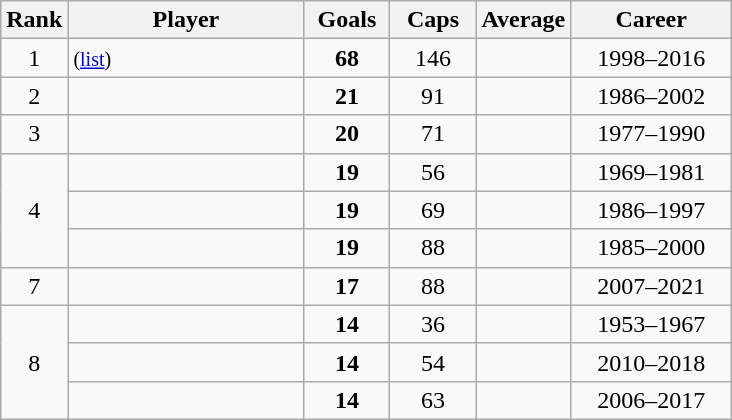<table class="wikitable sortable" style="text-align:center;">
<tr>
<th style="width:30px;">Rank</th>
<th style="width:150px;">Player</th>
<th style="width:50px;">Goals</th>
<th style="width:50px;">Caps</th>
<th style="width:50px;">Average</th>
<th style="width:100px;">Career</th>
</tr>
<tr>
<td>1</td>
<td align=left> <small>(<a href='#'>list</a>)</small></td>
<td><strong>68</strong></td>
<td>146</td>
<td></td>
<td>1998–2016</td>
</tr>
<tr>
<td>2</td>
<td align=left></td>
<td><strong>21</strong></td>
<td>91</td>
<td></td>
<td>1986–2002</td>
</tr>
<tr>
<td>3</td>
<td align=left></td>
<td><strong>20</strong></td>
<td>71</td>
<td></td>
<td>1977–1990</td>
</tr>
<tr>
<td rowspan="3">4</td>
<td align=left></td>
<td><strong>19</strong></td>
<td>56</td>
<td></td>
<td>1969–1981</td>
</tr>
<tr>
<td align=left></td>
<td><strong>19</strong></td>
<td>69</td>
<td></td>
<td>1986–1997</td>
</tr>
<tr>
<td align=left></td>
<td><strong>19</strong></td>
<td>88</td>
<td></td>
<td>1985–2000</td>
</tr>
<tr>
<td>7</td>
<td align="left"></td>
<td><strong>17</strong></td>
<td>88</td>
<td></td>
<td>2007–2021</td>
</tr>
<tr>
<td rowspan="3">8</td>
<td align=left></td>
<td><strong>14</strong></td>
<td>36</td>
<td></td>
<td>1953–1967</td>
</tr>
<tr>
<td align=left></td>
<td><strong>14</strong></td>
<td>54</td>
<td></td>
<td>2010–2018</td>
</tr>
<tr>
<td align=left></td>
<td><strong>14</strong></td>
<td>63</td>
<td></td>
<td>2006–2017</td>
</tr>
</table>
